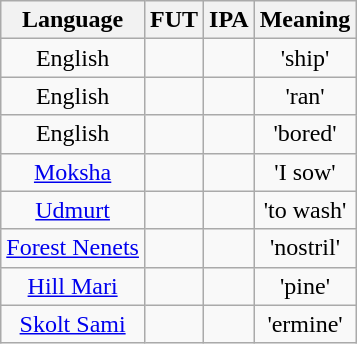<table class="wikitable" style="text-align: center">
<tr>
<th>Language</th>
<th>FUT</th>
<th>IPA</th>
<th>Meaning</th>
</tr>
<tr>
<td>English</td>
<td></td>
<td></td>
<td>'ship'</td>
</tr>
<tr>
<td>English</td>
<td></td>
<td></td>
<td>'ran'</td>
</tr>
<tr>
<td>English</td>
<td></td>
<td></td>
<td>'bored'</td>
</tr>
<tr>
<td><a href='#'>Moksha</a></td>
<td></td>
<td></td>
<td>'I sow'</td>
</tr>
<tr>
<td><a href='#'>Udmurt</a></td>
<td></td>
<td></td>
<td>'to wash'</td>
</tr>
<tr>
<td><a href='#'>Forest Nenets</a></td>
<td></td>
<td></td>
<td>'nostril'</td>
</tr>
<tr>
<td><a href='#'>Hill Mari</a></td>
<td></td>
<td></td>
<td>'pine'</td>
</tr>
<tr>
<td><a href='#'>Skolt Sami</a></td>
<td></td>
<td></td>
<td>'ermine'</td>
</tr>
</table>
